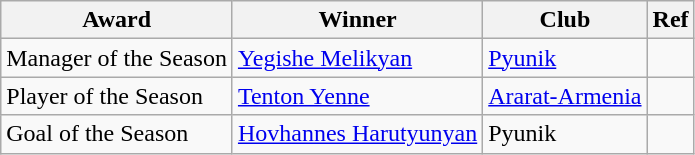<table class="wikitable">
<tr>
<th>Award</th>
<th>Winner</th>
<th>Club</th>
<th>Ref</th>
</tr>
<tr>
<td>Manager of the Season</td>
<td> <a href='#'>Yegishe Melikyan</a></td>
<td><a href='#'>Pyunik</a></td>
<td></td>
</tr>
<tr>
<td>Player of the Season</td>
<td> <a href='#'>Tenton Yenne</a></td>
<td><a href='#'>Ararat-Armenia</a></td>
<td></td>
</tr>
<tr>
<td>Goal of the Season</td>
<td> <a href='#'>Hovhannes Harutyunyan</a></td>
<td>Pyunik</td>
<td></td>
</tr>
</table>
